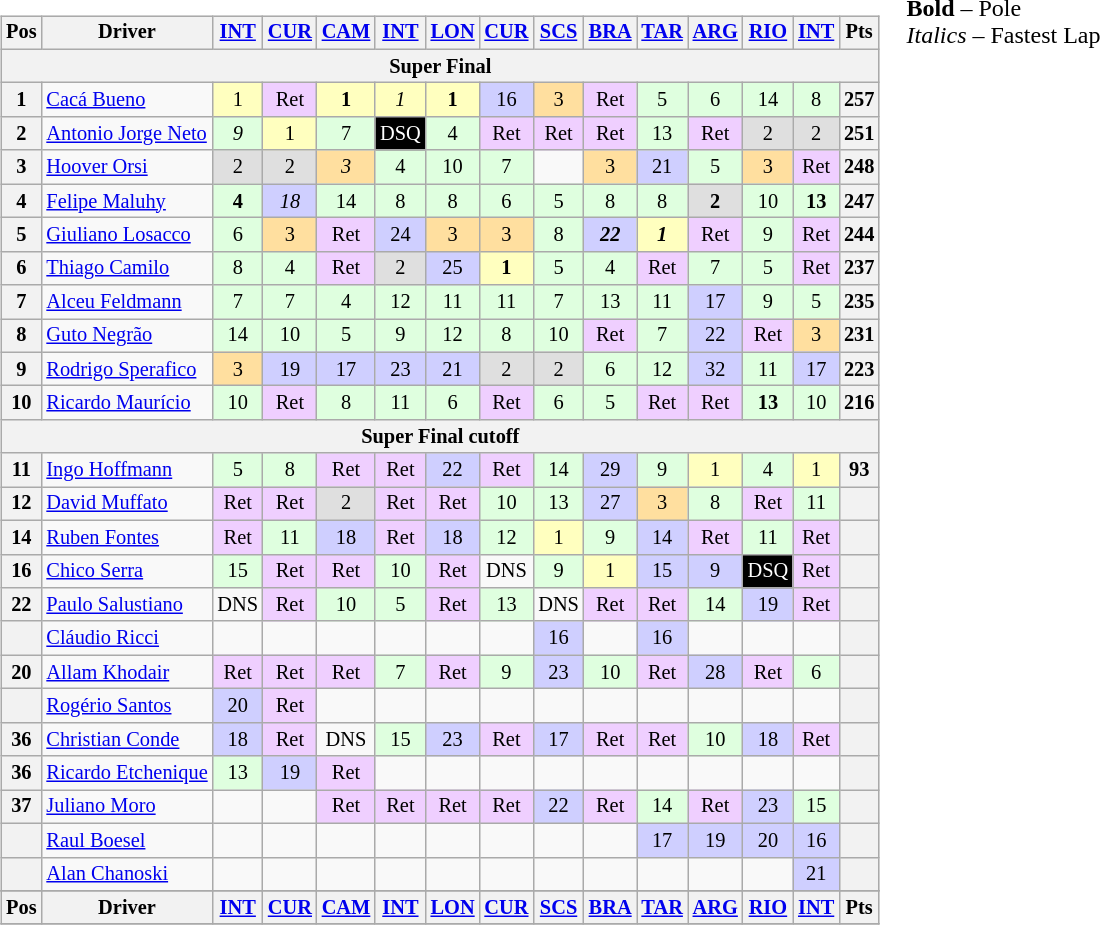<table>
<tr>
<td valign="top"><br><table align="left"| class="wikitable" style="font-size: 85%; text-align: center">
<tr valign="top">
<th valign="middle">Pos</th>
<th valign="middle">Driver</th>
<th><a href='#'>INT</a></th>
<th><a href='#'>CUR</a></th>
<th><a href='#'>CAM</a></th>
<th><a href='#'>INT</a></th>
<th><a href='#'>LON</a></th>
<th><a href='#'>CUR</a></th>
<th><a href='#'>SCS</a></th>
<th><a href='#'>BRA</a></th>
<th><a href='#'>TAR</a></th>
<th><a href='#'>ARG</a></th>
<th><a href='#'>RIO</a></th>
<th><a href='#'>INT</a></th>
<th valign="middle">Pts</th>
</tr>
<tr>
<th colspan=15>Super Final</th>
</tr>
<tr>
<th>1</th>
<td align=left><a href='#'>Cacá Bueno</a></td>
<td style="background:#ffffbf;">1</td>
<td style="background:#efcfff;">Ret</td>
<td style="background:#ffffbf;"><strong>1</strong></td>
<td style="background:#ffffbf;"><em>1</em></td>
<td style="background:#ffffbf;"><strong>1</strong></td>
<td style="background:#cfcfff;">16</td>
<td style="background:#ffdf9f;">3</td>
<td style="background:#efcfff;">Ret</td>
<td style="background:#dfffdf;">5</td>
<td style="background:#dfffdf;">6</td>
<td style="background:#dfffdf;">14</td>
<td style="background:#dfffdf;">8</td>
<th>257</th>
</tr>
<tr>
<th>2</th>
<td align="left"><a href='#'>Antonio Jorge Neto</a></td>
<td style="background:#dfffdf;"><em>9</em></td>
<td style="background:#ffffbf;">1</td>
<td style="background:#dfffdf;">7</td>
<td style="background:#000000; color:white;">DSQ</td>
<td style="background:#dfffdf;">4</td>
<td style="background:#efcfff;">Ret</td>
<td style="background:#efcfff;">Ret</td>
<td style="background:#efcfff;">Ret</td>
<td style="background:#dfffdf;">13</td>
<td style="background:#efcfff;">Ret</td>
<td style="background:#dfdfdf;">2</td>
<td style="background:#dfdfdf;">2</td>
<th>251</th>
</tr>
<tr>
<th>3</th>
<td align="left"><a href='#'>Hoover Orsi</a></td>
<td style="background:#dfdfdf;">2</td>
<td style="background:#dfdfdf;">2</td>
<td style="background:#ffdf9f;"><em>3</em></td>
<td style="background:#dfffdf;">4</td>
<td style="background:#dfffdf;">10</td>
<td style="background:#dfffdf;">7</td>
<td></td>
<td style="background:#ffdf9f;">3</td>
<td style="background:#cfcfff;">21</td>
<td style="background:#dfffdf;">5</td>
<td style="background:#ffdf9f;">3</td>
<td style="background:#efcfff;">Ret</td>
<th>248</th>
</tr>
<tr>
<th>4</th>
<td align="left"><a href='#'>Felipe Maluhy</a></td>
<td style="background:#dfffdf;"><strong>4</strong></td>
<td style="background:#cfcfff;"><em>18</em></td>
<td style="background:#dfffdf;">14</td>
<td style="background:#dfffdf;">8</td>
<td style="background:#dfffdf;">8</td>
<td style="background:#dfffdf;">6</td>
<td style="background:#dfffdf;">5</td>
<td style="background:#dfffdf;">8</td>
<td style="background:#dfffdf;">8</td>
<td style="background:#dfdfdf;"><strong>2</strong></td>
<td style="background:#dfffdf;">10</td>
<td style="background:#dfffdf;"><strong>13</strong></td>
<th>247</th>
</tr>
<tr>
<th>5</th>
<td align="left"><a href='#'>Giuliano Losacco</a></td>
<td style="background:#dfffdf;">6</td>
<td style="background:#ffdf9f;">3</td>
<td style="background:#efcfff;">Ret</td>
<td style="background:#cfcfff;">24</td>
<td style="background:#ffdf9f;">3</td>
<td style="background:#ffdf9f;">3</td>
<td style="background:#dfffdf;">8</td>
<td style="background:#cfcfff;"><strong><em>22</em></strong></td>
<td style="background:#ffffbf;"><strong><em>1</em></strong></td>
<td style="background:#efcfff;">Ret</td>
<td style="background:#dfffdf;">9</td>
<td style="background:#efcfff;">Ret</td>
<th>244</th>
</tr>
<tr>
<th>6</th>
<td align="left"><a href='#'>Thiago Camilo</a></td>
<td style="background:#dfffdf;">8</td>
<td style="background:#dfffdf;">4</td>
<td style="background:#efcfff;">Ret</td>
<td style="background:#dfdfdf;">2</td>
<td style="background:#cfcfff;">25</td>
<td style="background:#ffffbf;"><strong>1</strong></td>
<td style="background:#dfffdf;">5</td>
<td style="background:#dfffdf;">4</td>
<td style="background:#efcfff;">Ret</td>
<td style="background:#dfffdf;">7</td>
<td style="background:#dfffdf;">5</td>
<td style="background:#efcfff;">Ret</td>
<th>237</th>
</tr>
<tr>
<th>7</th>
<td align="left"><a href='#'>Alceu Feldmann</a></td>
<td style="background:#dfffdf;">7</td>
<td style="background:#dfffdf;">7</td>
<td style="background:#dfffdf;">4</td>
<td style="background:#dfffdf;">12</td>
<td style="background:#dfffdf;">11</td>
<td style="background:#dfffdf;">11</td>
<td style="background:#dfffdf;">7</td>
<td style="background:#dfffdf;">13</td>
<td style="background:#dfffdf;">11</td>
<td style="background:#cfcfff;">17</td>
<td style="background:#dfffdf;">9</td>
<td style="background:#dfffdf;">5</td>
<th>235</th>
</tr>
<tr>
<th>8</th>
<td align="left"><a href='#'>Guto Negrão</a></td>
<td style="background:#dfffdf;">14</td>
<td style="background:#dfffdf;">10</td>
<td style="background:#dfffdf;">5</td>
<td style="background:#dfffdf;">9</td>
<td style="background:#dfffdf;">12</td>
<td style="background:#dfffdf;">8</td>
<td style="background:#dfffdf;">10</td>
<td style="background:#efcfff;">Ret</td>
<td style="background:#dfffdf;">7</td>
<td style="background:#cfcfff;">22</td>
<td style="background:#efcfff;">Ret</td>
<td style="background:#ffdf9f;">3</td>
<th>231</th>
</tr>
<tr>
<th>9</th>
<td align="left"><a href='#'>Rodrigo Sperafico</a></td>
<td style="background:#ffdf9f;">3</td>
<td style="background:#cfcfff;">19</td>
<td style="background:#cfcfff;">17</td>
<td style="background:#cfcfff;">23</td>
<td style="background:#cfcfff;">21</td>
<td style="background:#dfdfdf;">2</td>
<td style="background:#dfdfdf;">2</td>
<td style="background:#dfffdf;">6</td>
<td style="background:#dfffdf;">12</td>
<td style="background:#cfcfff;">32</td>
<td style="background:#dfffdf;">11</td>
<td style="background:#cfcfff;">17</td>
<th>223</th>
</tr>
<tr>
<th>10</th>
<td align="left"><a href='#'>Ricardo Maurício</a></td>
<td style="background:#dfffdf;">10</td>
<td style="background:#efcfff;">Ret</td>
<td style="background:#dfffdf;">8</td>
<td style="background:#dfffdf;">11</td>
<td style="background:#dfffdf;">6</td>
<td style="background:#efcfff;">Ret</td>
<td style="background:#dfffdf;">6</td>
<td style="background:#dfffdf;">5</td>
<td style="background:#efcfff;">Ret</td>
<td style="background:#efcfff;">Ret</td>
<td style="background:#dfffdf;"><strong>13</strong></td>
<td style="background:#dfffdf;">10</td>
<th>216</th>
</tr>
<tr>
<th colspan=15>Super Final cutoff</th>
</tr>
<tr>
<th>11</th>
<td align="left"><a href='#'>Ingo Hoffmann</a></td>
<td style="background:#dfffdf;">5</td>
<td style="background:#dfffdf;">8</td>
<td style="background:#efcfff;">Ret</td>
<td style="background:#efcfff;">Ret</td>
<td style="background:#cfcfff;">22</td>
<td style="background:#efcfff;">Ret</td>
<td style="background:#dfffdf;">14</td>
<td style="background:#cfcfff;">29</td>
<td style="background:#dfffdf;">9</td>
<td style="background:#ffffbf;">1</td>
<td style="background:#dfffdf;">4</td>
<td style="background:#ffffbf;">1</td>
<th>93</th>
</tr>
<tr>
<th>12</th>
<td align="left"><a href='#'>David Muffato</a></td>
<td style="background:#efcfff;">Ret</td>
<td style="background:#efcfff;">Ret</td>
<td style="background:#dfdfdf;">2</td>
<td style="background:#efcfff;">Ret</td>
<td style="background:#efcfff;">Ret</td>
<td style="background:#dfffdf;">10</td>
<td style="background:#dfffdf;">13</td>
<td style="background:#cfcfff;">27</td>
<td style="background:#ffdf9f;">3</td>
<td style="background:#dfffdf;">8</td>
<td style="background:#efcfff;">Ret</td>
<td style="background:#dfffdf;">11</td>
<th></th>
</tr>
<tr>
<th>14</th>
<td align="left"><a href='#'>Ruben Fontes</a></td>
<td style="background:#efcfff;">Ret</td>
<td style="background:#dfffdf;">11</td>
<td style="background:#cfcfff;">18</td>
<td style="background:#efcfff;">Ret</td>
<td style="background:#cfcfff;">18</td>
<td style="background:#dfffdf;">12</td>
<td style="background:#ffffbf;">1</td>
<td style="background:#dfffdf;">9</td>
<td style="background:#cfcfff;">14</td>
<td style="background:#efcfff;">Ret</td>
<td style="background:#dfffdf;">11</td>
<td style="background:#efcfff;">Ret</td>
<th></th>
</tr>
<tr>
<th>16</th>
<td align="left"><a href='#'>Chico Serra</a></td>
<td style="background:#dfffdf;">15</td>
<td style="background:#efcfff;">Ret</td>
<td style="background:#efcfff;">Ret</td>
<td style="background:#dfffdf;">10</td>
<td style="background:#efcfff;">Ret</td>
<td>DNS</td>
<td style="background:#dfffdf;">9</td>
<td style="background:#ffffbf;">1</td>
<td style="background:#cfcfff;">15</td>
<td style="background:#cfcfff;">9</td>
<td style="background:#000000; color:white;">DSQ</td>
<td style="background:#efcfff;">Ret</td>
<th></th>
</tr>
<tr>
<th>22</th>
<td align="left"><a href='#'>Paulo Salustiano</a></td>
<td>DNS</td>
<td style="background:#efcfff;">Ret</td>
<td style="background:#dfffdf;">10</td>
<td style="background:#dfffdf;">5</td>
<td style="background:#efcfff;">Ret</td>
<td style="background:#dfffdf;">13</td>
<td>DNS</td>
<td style="background:#efcfff;">Ret</td>
<td style="background:#efcfff;">Ret</td>
<td style="background:#dfffdf;">14</td>
<td style="background:#cfcfff;">19</td>
<td style="background:#efcfff;">Ret</td>
<th></th>
</tr>
<tr>
<th></th>
<td align="left"><a href='#'>Cláudio Ricci</a></td>
<td></td>
<td></td>
<td></td>
<td></td>
<td></td>
<td></td>
<td style="background:#cfcfff;">16</td>
<td></td>
<td style="background:#cfcfff;">16</td>
<td></td>
<td></td>
<td></td>
<th></th>
</tr>
<tr>
<th>20</th>
<td align="left"><a href='#'>Allam Khodair</a></td>
<td style="background:#efcfff;">Ret</td>
<td style="background:#efcfff;">Ret</td>
<td style="background:#efcfff;">Ret</td>
<td style="background:#dfffdf;">7</td>
<td style="background:#efcfff;">Ret</td>
<td style="background:#dfffdf;">9</td>
<td style="background:#cfcfff;">23</td>
<td style="background:#dfffdf;">10</td>
<td style="background:#efcfff;">Ret</td>
<td style="background:#cfcfff;">28</td>
<td style="background:#efcfff;">Ret</td>
<td style="background:#dfffdf;">6</td>
<th></th>
</tr>
<tr>
<th></th>
<td align="left"><a href='#'>Rogério Santos</a></td>
<td style="background:#cfcfff;">20</td>
<td style="background:#efcfff;">Ret</td>
<td></td>
<td></td>
<td></td>
<td></td>
<td></td>
<td></td>
<td></td>
<td></td>
<td></td>
<td></td>
<th></th>
</tr>
<tr>
<th>36</th>
<td align="left"><a href='#'>Christian Conde</a></td>
<td style="background:#cfcfff;">18</td>
<td style="background:#efcfff;">Ret</td>
<td>DNS</td>
<td style="background:#dfffdf;">15</td>
<td style="background:#cfcfff;">23</td>
<td style="background:#efcfff;">Ret</td>
<td style="background:#cfcfff;">17</td>
<td style="background:#efcfff;">Ret</td>
<td style="background:#efcfff;">Ret</td>
<td style="background:#dfffdf;">10</td>
<td style="background:#cfcfff;">18</td>
<td style="background:#efcfff;">Ret</td>
<th></th>
</tr>
<tr>
<th>36</th>
<td align="left"><a href='#'>Ricardo Etchenique</a></td>
<td style="background:#dfffdf;">13</td>
<td style="background:#cfcfff;">19</td>
<td style="background:#efcfff;">Ret</td>
<td></td>
<td></td>
<td></td>
<td></td>
<td></td>
<td></td>
<td></td>
<td></td>
<td></td>
<th></th>
</tr>
<tr>
<th>37</th>
<td align="left"><a href='#'>Juliano Moro</a></td>
<td></td>
<td></td>
<td style="background:#efcfff;">Ret</td>
<td style="background:#efcfff;">Ret</td>
<td style="background:#efcfff;">Ret</td>
<td style="background:#efcfff;">Ret</td>
<td style="background:#cfcfff;">22</td>
<td style="background:#efcfff;">Ret</td>
<td style="background:#dfffdf;">14</td>
<td style="background:#efcfff;">Ret</td>
<td style="background:#cfcfff;">23</td>
<td style="background:#dfffdf;">15</td>
<th></th>
</tr>
<tr>
<th></th>
<td align="left"><a href='#'>Raul Boesel</a></td>
<td></td>
<td></td>
<td></td>
<td></td>
<td></td>
<td></td>
<td></td>
<td></td>
<td style="background:#cfcfff;">17</td>
<td style="background:#cfcfff;">19</td>
<td style="background:#cfcfff;">20</td>
<td style="background:#cfcfff;">16</td>
<th></th>
</tr>
<tr>
<th></th>
<td align="left"><a href='#'>Alan Chanoski</a></td>
<td></td>
<td></td>
<td></td>
<td></td>
<td></td>
<td></td>
<td></td>
<td></td>
<td></td>
<td></td>
<td></td>
<td style="background:#cfcfff;">21</td>
<th></th>
</tr>
<tr>
</tr>
<tr valign="top">
<th valign="middle">Pos</th>
<th valign="middle">Driver</th>
<th><a href='#'>INT</a></th>
<th><a href='#'>CUR</a></th>
<th><a href='#'>CAM</a></th>
<th><a href='#'>INT</a></th>
<th><a href='#'>LON</a></th>
<th><a href='#'>CUR</a></th>
<th><a href='#'>SCS</a></th>
<th><a href='#'>BRA</a></th>
<th><a href='#'>TAR</a></th>
<th><a href='#'>ARG</a></th>
<th><a href='#'>RIO</a></th>
<th><a href='#'>INT</a></th>
<th valign="middle">Pts</th>
</tr>
<tr>
</tr>
</table>
</td>
<td valign="top"><br>
<span><strong>Bold</strong> – Pole<br>
<em>Italics</em> – Fastest Lap</span></td>
</tr>
</table>
